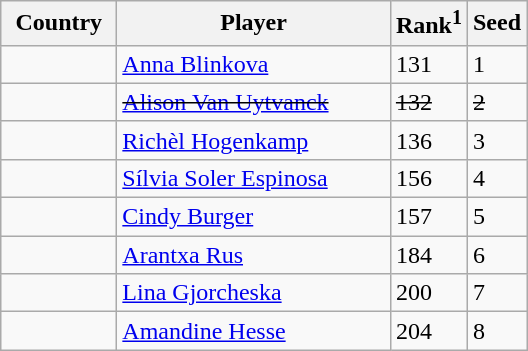<table class="sortable wikitable">
<tr>
<th width="70">Country</th>
<th width="175">Player</th>
<th>Rank<sup>1</sup></th>
<th>Seed</th>
</tr>
<tr>
<td></td>
<td><a href='#'>Anna Blinkova</a></td>
<td>131</td>
<td>1</td>
</tr>
<tr>
<td><s></s></td>
<td><s><a href='#'>Alison Van Uytvanck</a></s></td>
<td><s>132</s></td>
<td><s> 2</s></td>
</tr>
<tr>
<td></td>
<td><a href='#'>Richèl Hogenkamp</a></td>
<td>136</td>
<td>3</td>
</tr>
<tr>
<td></td>
<td><a href='#'>Sílvia Soler Espinosa</a></td>
<td>156</td>
<td>4</td>
</tr>
<tr>
<td></td>
<td><a href='#'>Cindy Burger</a></td>
<td>157</td>
<td>5</td>
</tr>
<tr>
<td></td>
<td><a href='#'>Arantxa Rus</a></td>
<td>184</td>
<td>6</td>
</tr>
<tr>
<td></td>
<td><a href='#'>Lina Gjorcheska</a></td>
<td>200</td>
<td>7</td>
</tr>
<tr>
<td></td>
<td><a href='#'>Amandine Hesse</a></td>
<td>204</td>
<td>8</td>
</tr>
</table>
